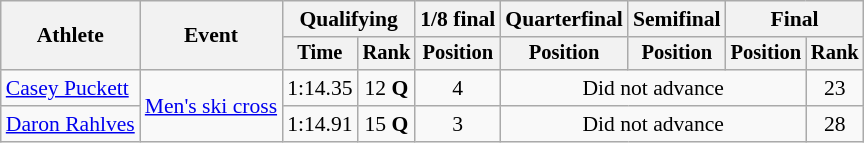<table class=wikitable style=font-size:90%;text-align:center>
<tr>
<th rowspan=2>Athlete</th>
<th rowspan=2>Event</th>
<th colspan=2>Qualifying</th>
<th>1/8 final</th>
<th>Quarterfinal</th>
<th>Semifinal</th>
<th colspan=2>Final</th>
</tr>
<tr style=font-size:95%>
<th>Time</th>
<th>Rank</th>
<th>Position</th>
<th>Position</th>
<th>Position</th>
<th>Position</th>
<th>Rank</th>
</tr>
<tr>
<td align=left><a href='#'>Casey Puckett</a></td>
<td align=left rowspan=2><a href='#'>Men's ski cross</a></td>
<td>1:14.35</td>
<td>12 <strong>Q</strong></td>
<td>4</td>
<td colspan=3>Did not advance</td>
<td>23</td>
</tr>
<tr>
<td align=left><a href='#'>Daron Rahlves</a></td>
<td>1:14.91</td>
<td>15 <strong>Q</strong></td>
<td>3</td>
<td colspan=3>Did not advance</td>
<td>28</td>
</tr>
</table>
